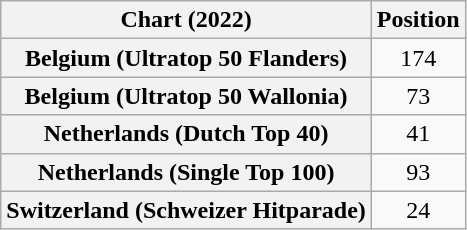<table class="wikitable sortable plainrowheaders" style="text-align:center">
<tr>
<th scope="col">Chart (2022)</th>
<th scope="col">Position</th>
</tr>
<tr>
<th scope="row">Belgium (Ultratop 50 Flanders)</th>
<td>174</td>
</tr>
<tr>
<th scope="row">Belgium (Ultratop 50 Wallonia)</th>
<td>73</td>
</tr>
<tr>
<th scope="row">Netherlands (Dutch Top 40)</th>
<td>41</td>
</tr>
<tr>
<th scope="row">Netherlands (Single Top 100)</th>
<td>93</td>
</tr>
<tr>
<th scope="row">Switzerland (Schweizer Hitparade)</th>
<td>24</td>
</tr>
</table>
